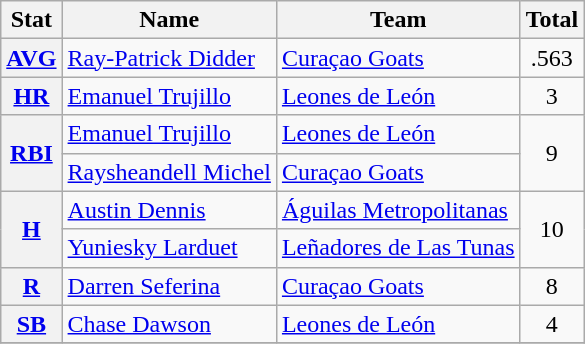<table class=wikitable>
<tr>
<th scope="col">Stat</th>
<th scope="col">Name</th>
<th scope="col">Team</th>
<th scope="col">Total</th>
</tr>
<tr>
<th scope="row"><a href='#'>AVG</a></th>
<td> <a href='#'>Ray-Patrick Didder</a></td>
<td> <a href='#'>Curaçao Goats</a></td>
<td align=center>.563</td>
</tr>
<tr>
<th scope="row"><a href='#'>HR</a></th>
<td> <a href='#'>Emanuel Trujillo</a></td>
<td> <a href='#'>Leones de León</a></td>
<td align=center>3</td>
</tr>
<tr>
<th scope="row" rowspan=2><a href='#'>RBI</a></th>
<td> <a href='#'>Emanuel Trujillo</a></td>
<td> <a href='#'>Leones de León</a></td>
<td align=center rowspan=2>9</td>
</tr>
<tr>
<td> <a href='#'>Raysheandell Michel</a></td>
<td>  <a href='#'>Curaçao Goats</a></td>
</tr>
<tr>
<th scope="row" rowspan=2><a href='#'>H</a></th>
<td> <a href='#'>Austin Dennis</a></td>
<td> <a href='#'>Águilas Metropolitanas</a></td>
<td align=center rowspan=2>10</td>
</tr>
<tr>
<td> <a href='#'>Yuniesky Larduet</a></td>
<td> <a href='#'>Leñadores de Las Tunas</a></td>
</tr>
<tr>
<th scope="row"><a href='#'>R</a></th>
<td> <a href='#'>Darren Seferina</a></td>
<td> <a href='#'>Curaçao Goats</a></td>
<td align=center>8</td>
</tr>
<tr>
<th scope="row"><a href='#'>SB</a></th>
<td> <a href='#'>Chase Dawson</a></td>
<td> <a href='#'>Leones de León</a></td>
<td align=center>4</td>
</tr>
<tr>
</tr>
</table>
